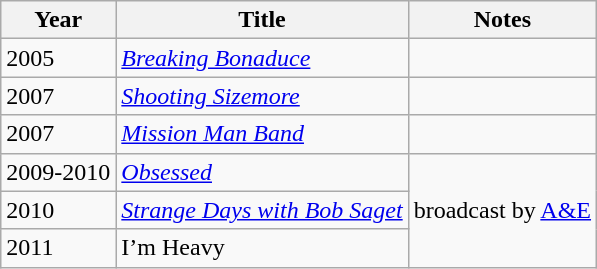<table class="wikitable">
<tr>
<th>Year</th>
<th>Title</th>
<th>Notes</th>
</tr>
<tr>
<td>2005</td>
<td><em><a href='#'>Breaking Bonaduce</a></em></td>
<td></td>
</tr>
<tr>
<td>2007</td>
<td><em><a href='#'>Shooting Sizemore</a></em></td>
<td></td>
</tr>
<tr>
<td>2007</td>
<td><em><a href='#'>Mission Man Band</a></em></td>
<td></td>
</tr>
<tr>
<td>2009-2010</td>
<td><a href='#'><em>Obsessed</em></a></td>
<td rowspan="3">broadcast by <a href='#'>A&E</a></td>
</tr>
<tr>
<td>2010</td>
<td><em><a href='#'>Strange Days with Bob Saget</a></em></td>
</tr>
<tr>
<td>2011</td>
<td>I’m Heavy</td>
</tr>
</table>
